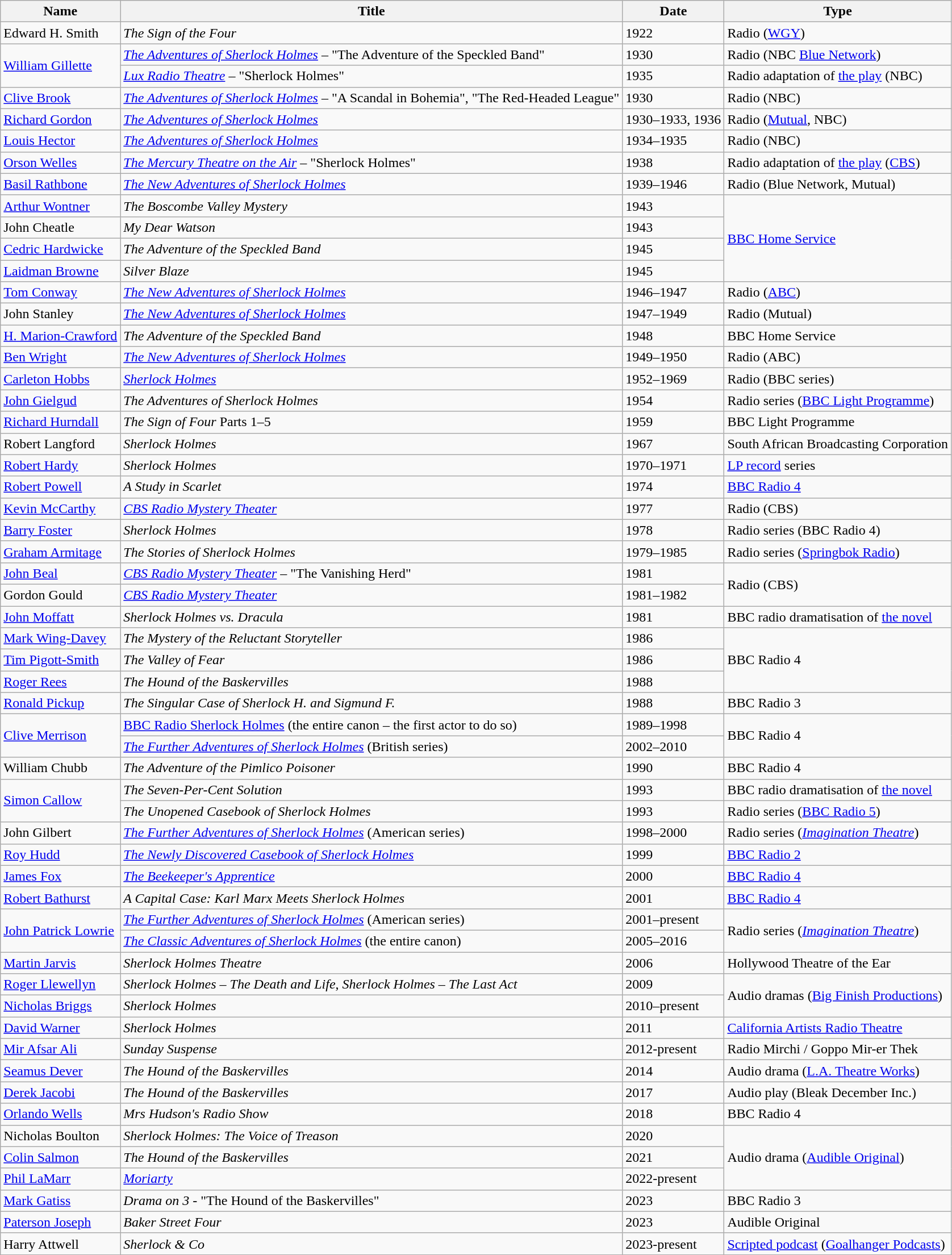<table class="wikitable sortable">
<tr>
<th>Name</th>
<th>Title</th>
<th>Date</th>
<th>Type</th>
</tr>
<tr>
<td>Edward H. Smith</td>
<td><em>The Sign of the Four</em></td>
<td>1922</td>
<td>Radio (<a href='#'>WGY</a>)</td>
</tr>
<tr>
<td rowspan="2"><a href='#'>William Gillette</a></td>
<td><em><a href='#'>The Adventures of Sherlock Holmes</a></em> – "The Adventure of the Speckled Band"</td>
<td>1930</td>
<td>Radio (NBC <a href='#'>Blue Network</a>)</td>
</tr>
<tr>
<td><em><a href='#'>Lux Radio Theatre</a></em> – "Sherlock Holmes"</td>
<td>1935</td>
<td>Radio adaptation of <a href='#'>the play</a> (NBC)</td>
</tr>
<tr>
<td><a href='#'>Clive Brook</a></td>
<td><em><a href='#'>The Adventures of Sherlock Holmes</a></em> – "A Scandal in Bohemia", "The Red-Headed League"</td>
<td>1930</td>
<td>Radio (NBC)</td>
</tr>
<tr>
<td><a href='#'>Richard Gordon</a></td>
<td><em><a href='#'>The Adventures of Sherlock Holmes</a></em></td>
<td>1930–1933, 1936</td>
<td>Radio (<a href='#'>Mutual</a>, NBC)</td>
</tr>
<tr>
<td><a href='#'>Louis Hector</a></td>
<td><em><a href='#'>The Adventures of Sherlock Holmes</a></em></td>
<td>1934–1935</td>
<td>Radio (NBC)</td>
</tr>
<tr>
<td><a href='#'>Orson Welles</a></td>
<td><em><a href='#'>The Mercury Theatre on the Air</a></em> – "Sherlock Holmes"</td>
<td>1938</td>
<td>Radio adaptation of <a href='#'>the play</a> (<a href='#'>CBS</a>)</td>
</tr>
<tr>
<td><a href='#'>Basil Rathbone</a></td>
<td><em><a href='#'>The New Adventures of Sherlock Holmes</a></em></td>
<td>1939–1946</td>
<td>Radio (Blue Network, Mutual)</td>
</tr>
<tr>
<td><a href='#'>Arthur Wontner</a></td>
<td><em>The Boscombe Valley Mystery</em></td>
<td>1943</td>
<td rowspan="4"><a href='#'>BBC Home Service</a></td>
</tr>
<tr>
<td>John Cheatle</td>
<td><em>My Dear Watson</em></td>
<td>1943</td>
</tr>
<tr>
<td><a href='#'>Cedric Hardwicke</a></td>
<td><em>The Adventure of the Speckled Band</em></td>
<td>1945</td>
</tr>
<tr>
<td><a href='#'>Laidman Browne</a></td>
<td><em>Silver Blaze</em></td>
<td>1945</td>
</tr>
<tr>
<td><a href='#'>Tom Conway</a></td>
<td><em><a href='#'>The New Adventures of Sherlock Holmes</a></em></td>
<td>1946–1947</td>
<td>Radio (<a href='#'>ABC</a>)</td>
</tr>
<tr>
<td>John Stanley</td>
<td><em><a href='#'>The New Adventures of Sherlock Holmes</a></em></td>
<td>1947–1949</td>
<td>Radio (Mutual)</td>
</tr>
<tr>
<td><a href='#'>H. Marion-Crawford</a></td>
<td><em>The Adventure of the Speckled Band</em></td>
<td>1948</td>
<td>BBC Home Service</td>
</tr>
<tr>
<td><a href='#'>Ben Wright</a></td>
<td><em><a href='#'>The New Adventures of Sherlock Holmes</a></em></td>
<td>1949–1950</td>
<td>Radio (ABC)</td>
</tr>
<tr>
<td><a href='#'>Carleton Hobbs</a></td>
<td><em><a href='#'>Sherlock Holmes</a></em></td>
<td>1952–1969</td>
<td>Radio (BBC series)</td>
</tr>
<tr>
<td><a href='#'>John Gielgud</a></td>
<td><em>The Adventures of Sherlock Holmes</em></td>
<td>1954</td>
<td>Radio series (<a href='#'>BBC Light Programme</a>)</td>
</tr>
<tr>
<td><a href='#'>Richard Hurndall</a></td>
<td><em>The Sign of Four</em> Parts 1–5</td>
<td>1959</td>
<td>BBC Light Programme</td>
</tr>
<tr>
<td>Robert Langford</td>
<td><em>Sherlock Holmes</em></td>
<td>1967</td>
<td>South African Broadcasting Corporation</td>
</tr>
<tr>
<td><a href='#'>Robert Hardy</a></td>
<td><em>Sherlock Holmes</em></td>
<td>1970–1971</td>
<td><a href='#'>LP record</a> series</td>
</tr>
<tr>
<td><a href='#'>Robert Powell</a></td>
<td><em>A Study in Scarlet</em></td>
<td>1974</td>
<td><a href='#'>BBC Radio 4</a></td>
</tr>
<tr>
<td><a href='#'>Kevin McCarthy</a></td>
<td><em><a href='#'>CBS Radio Mystery Theater</a></em></td>
<td>1977</td>
<td>Radio (CBS)</td>
</tr>
<tr>
<td><a href='#'>Barry Foster</a></td>
<td><em>Sherlock Holmes</em></td>
<td>1978</td>
<td>Radio series (BBC Radio 4)</td>
</tr>
<tr>
<td><a href='#'>Graham Armitage</a></td>
<td><em>The Stories of Sherlock Holmes</em></td>
<td>1979–1985</td>
<td>Radio series (<a href='#'>Springbok Radio</a>)</td>
</tr>
<tr>
<td><a href='#'>John Beal</a></td>
<td><em><a href='#'>CBS Radio Mystery Theater</a></em> – "The Vanishing Herd"</td>
<td>1981</td>
<td rowspan="2">Radio (CBS)</td>
</tr>
<tr>
<td>Gordon Gould</td>
<td><em><a href='#'>CBS Radio Mystery Theater</a></em></td>
<td>1981–1982</td>
</tr>
<tr>
<td><a href='#'>John Moffatt</a></td>
<td><em>Sherlock Holmes vs. Dracula</em></td>
<td>1981</td>
<td>BBC radio dramatisation of <a href='#'>the novel</a></td>
</tr>
<tr>
<td><a href='#'>Mark Wing-Davey</a></td>
<td><em>The Mystery of the Reluctant Storyteller</em></td>
<td>1986</td>
<td rowspan="3">BBC Radio 4</td>
</tr>
<tr>
<td><a href='#'>Tim Pigott-Smith</a></td>
<td><em>The Valley of Fear</em></td>
<td>1986</td>
</tr>
<tr>
<td><a href='#'>Roger Rees</a></td>
<td><em>The Hound of the Baskervilles</em></td>
<td>1988</td>
</tr>
<tr>
<td><a href='#'>Ronald Pickup</a></td>
<td><em>The Singular Case of Sherlock H. and Sigmund F.</em></td>
<td>1988</td>
<td>BBC Radio 3</td>
</tr>
<tr>
<td rowspan="2"><a href='#'>Clive Merrison</a></td>
<td><a href='#'>BBC Radio Sherlock Holmes</a> (the entire canon – the first actor to do so)</td>
<td>1989–1998</td>
<td rowspan="2">BBC Radio 4</td>
</tr>
<tr>
<td><em><a href='#'>The Further Adventures of Sherlock Holmes</a></em> (British series)</td>
<td>2002–2010</td>
</tr>
<tr>
<td>William Chubb</td>
<td><em>The Adventure of the Pimlico Poisoner</em></td>
<td>1990</td>
<td>BBC Radio 4</td>
</tr>
<tr>
<td rowspan="2"><a href='#'>Simon Callow</a></td>
<td><em>The Seven-Per-Cent Solution</em></td>
<td>1993</td>
<td>BBC radio dramatisation of <a href='#'>the novel</a></td>
</tr>
<tr>
<td><em>The Unopened Casebook of Sherlock Holmes</em></td>
<td>1993</td>
<td>Radio series (<a href='#'>BBC Radio 5</a>)</td>
</tr>
<tr>
<td>John Gilbert</td>
<td><em><a href='#'>The Further Adventures of Sherlock Holmes</a></em> (American series)</td>
<td>1998–2000</td>
<td>Radio series  (<em><a href='#'>Imagination Theatre</a></em>)</td>
</tr>
<tr>
<td><a href='#'>Roy Hudd</a></td>
<td><em><a href='#'>The Newly Discovered Casebook of Sherlock Holmes</a></em></td>
<td>1999</td>
<td><a href='#'>BBC Radio 2</a></td>
</tr>
<tr>
<td><a href='#'>James Fox</a></td>
<td><em><a href='#'>The Beekeeper's Apprentice</a></em></td>
<td>2000</td>
<td><a href='#'>BBC Radio 4</a></td>
</tr>
<tr>
<td><a href='#'>Robert Bathurst</a></td>
<td><em>A Capital Case: Karl Marx Meets Sherlock Holmes</em></td>
<td>2001</td>
<td><a href='#'>BBC Radio 4</a></td>
</tr>
<tr>
<td rowspan="2"><a href='#'>John Patrick Lowrie</a></td>
<td><em><a href='#'>The Further Adventures of Sherlock Holmes</a></em> (American series)</td>
<td>2001–present</td>
<td rowspan="2">Radio series  (<em><a href='#'>Imagination Theatre</a></em>)</td>
</tr>
<tr>
<td><em><a href='#'>The Classic Adventures of Sherlock Holmes</a></em> (the entire canon)</td>
<td>2005–2016</td>
</tr>
<tr>
<td><a href='#'>Martin Jarvis</a></td>
<td><em>Sherlock Holmes Theatre</em></td>
<td>2006</td>
<td>Hollywood Theatre of the Ear</td>
</tr>
<tr>
<td><a href='#'>Roger Llewellyn</a></td>
<td><em>Sherlock Holmes – The Death and Life</em>, <em>Sherlock Holmes – The Last Act</em></td>
<td>2009</td>
<td rowspan="2">Audio dramas (<a href='#'>Big Finish Productions</a>)</td>
</tr>
<tr>
<td><a href='#'>Nicholas Briggs</a></td>
<td><em>Sherlock Holmes</em></td>
<td>2010–present</td>
</tr>
<tr>
<td><a href='#'>David Warner</a></td>
<td><em>Sherlock Holmes</em></td>
<td>2011</td>
<td><a href='#'>California Artists Radio Theatre</a></td>
</tr>
<tr>
<td><a href='#'>Mir Afsar Ali</a></td>
<td><em>Sunday Suspense</em></td>
<td>2012-present</td>
<td>Radio Mirchi / Goppo Mir-er Thek</td>
</tr>
<tr>
<td><a href='#'>Seamus Dever</a></td>
<td><em>The Hound of the Baskervilles</em></td>
<td>2014</td>
<td>Audio drama (<a href='#'>L.A. Theatre Works</a>)</td>
</tr>
<tr>
<td><a href='#'>Derek Jacobi</a></td>
<td><em>The Hound of the Baskervilles</em></td>
<td>2017</td>
<td>Audio play (Bleak December Inc.)</td>
</tr>
<tr>
<td><a href='#'>Orlando Wells</a></td>
<td><em>Mrs Hudson's Radio Show</em></td>
<td>2018</td>
<td>BBC Radio 4</td>
</tr>
<tr>
<td>Nicholas Boulton</td>
<td><em>Sherlock Holmes: The Voice of Treason</em></td>
<td>2020</td>
<td rowspan="3">Audio drama (<a href='#'>Audible Original</a>)</td>
</tr>
<tr>
<td><a href='#'>Colin Salmon</a></td>
<td><em>The Hound of the Baskervilles</em></td>
<td>2021</td>
</tr>
<tr>
<td><a href='#'>Phil LaMarr</a></td>
<td><em><a href='#'>Moriarty</a></em></td>
<td>2022-present</td>
</tr>
<tr>
<td><a href='#'>Mark Gatiss</a></td>
<td><em>Drama on 3</em> - "The Hound of the Baskervilles"</td>
<td>2023</td>
<td>BBC Radio 3</td>
</tr>
<tr>
<td><a href='#'>Paterson Joseph</a></td>
<td><em>Baker Street Four</em></td>
<td>2023</td>
<td>Audible Original</td>
</tr>
<tr>
<td>Harry Attwell</td>
<td><em>Sherlock & Co</em></td>
<td>2023-present</td>
<td><a href='#'>Scripted podcast</a> (<a href='#'>Goalhanger Podcasts</a>)</td>
</tr>
</table>
